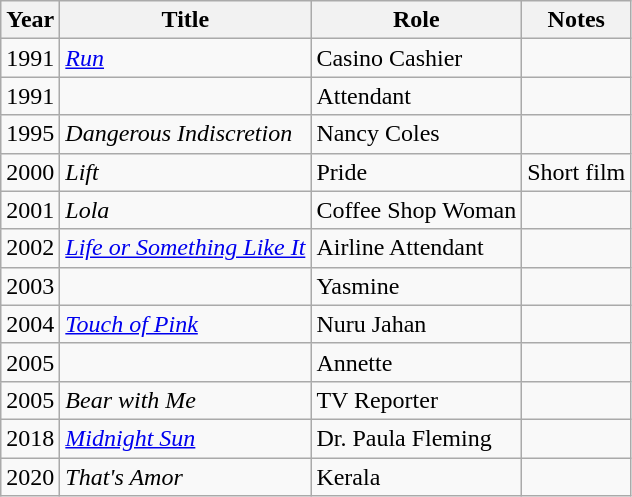<table class="wikitable sortable">
<tr>
<th>Year</th>
<th>Title</th>
<th>Role</th>
<th class="unsortable">Notes</th>
</tr>
<tr>
<td>1991</td>
<td><em><a href='#'>Run</a></em></td>
<td>Casino Cashier</td>
<td></td>
</tr>
<tr>
<td>1991</td>
<td><em></em></td>
<td>Attendant</td>
<td></td>
</tr>
<tr>
<td>1995</td>
<td><em>Dangerous Indiscretion</em></td>
<td>Nancy Coles</td>
<td></td>
</tr>
<tr>
<td>2000</td>
<td><em>Lift</em></td>
<td>Pride</td>
<td>Short film</td>
</tr>
<tr>
<td>2001</td>
<td><em>Lola</em></td>
<td>Coffee Shop Woman</td>
<td></td>
</tr>
<tr>
<td>2002</td>
<td><em><a href='#'>Life or Something Like It</a></em></td>
<td>Airline Attendant</td>
<td></td>
</tr>
<tr>
<td>2003</td>
<td><em></em></td>
<td>Yasmine</td>
<td></td>
</tr>
<tr>
<td>2004</td>
<td><em><a href='#'>Touch of Pink</a></em></td>
<td>Nuru Jahan</td>
<td></td>
</tr>
<tr>
<td>2005</td>
<td><em></em></td>
<td>Annette</td>
<td></td>
</tr>
<tr>
<td>2005</td>
<td><em>Bear with Me</em></td>
<td>TV Reporter</td>
<td></td>
</tr>
<tr>
<td>2018</td>
<td><em><a href='#'>Midnight Sun</a></em></td>
<td>Dr. Paula Fleming</td>
<td></td>
</tr>
<tr>
<td>2020</td>
<td><em>That's Amor</em></td>
<td>Kerala</td>
<td></td>
</tr>
</table>
